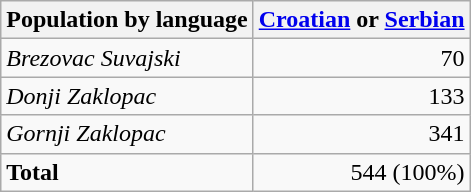<table class="wikitable sortable">
<tr>
<th>Population by language</th>
<th><a href='#'>Croatian</a> or <a href='#'>Serbian</a></th>
</tr>
<tr>
<td><em>Brezovac Suvajski</em></td>
<td align="right">70</td>
</tr>
<tr>
<td><em>Donji Zaklopac</em></td>
<td align="right">133</td>
</tr>
<tr>
<td><em>Gornji Zaklopac</em></td>
<td align="right">341</td>
</tr>
<tr>
<td><strong>Total</strong></td>
<td align="right">544 (100%)</td>
</tr>
</table>
